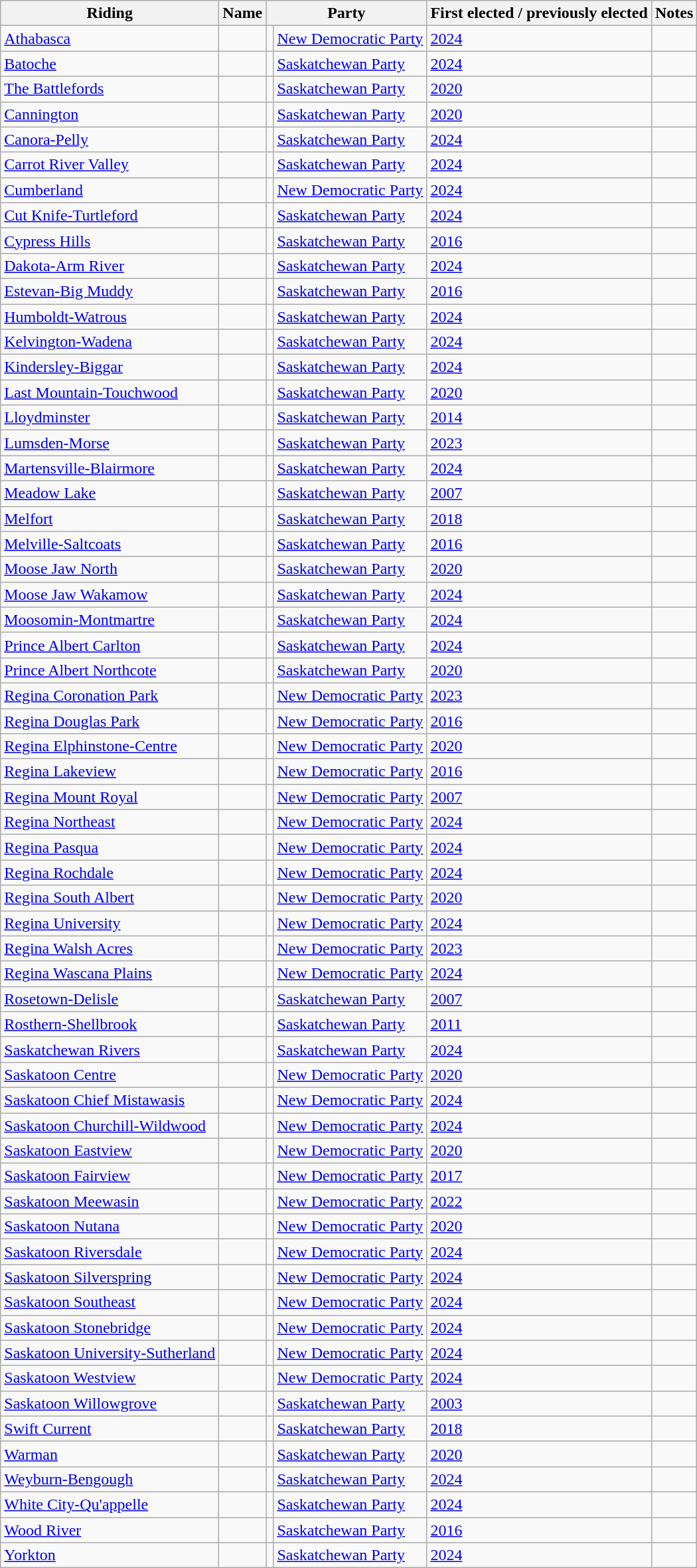<table class="wikitable sortable">
<tr>
<th>Riding</th>
<th>Name</th>
<th colspan=2>Party</th>
<th>First elected / previously elected</th>
<th class=unsortable>Notes</th>
</tr>
<tr>
<td><a href='#'>Athabasca</a></td>
<td></td>
<td bgcolor=></td>
<td><a href='#'>New Democratic Party</a></td>
<td><a href='#'>2024</a></td>
<td></td>
</tr>
<tr>
<td><a href='#'>Batoche</a></td>
<td></td>
<td bgcolor=></td>
<td><a href='#'>Saskatchewan Party</a></td>
<td><a href='#'>2024</a></td>
<td></td>
</tr>
<tr>
<td><a href='#'>The Battlefords</a></td>
<td></td>
<td bgcolor=></td>
<td><a href='#'>Saskatchewan Party</a></td>
<td><a href='#'>2020</a></td>
</tr>
<tr>
<td><a href='#'>Cannington</a></td>
<td></td>
<td bgcolor=></td>
<td><a href='#'>Saskatchewan Party</a></td>
<td><a href='#'>2020</a></td>
<td></td>
</tr>
<tr>
<td><a href='#'>Canora-Pelly</a></td>
<td></td>
<td bgcolor=></td>
<td><a href='#'>Saskatchewan Party</a></td>
<td><a href='#'>2024</a></td>
<td></td>
</tr>
<tr>
<td><a href='#'>Carrot River Valley</a></td>
<td></td>
<td bgcolor=></td>
<td><a href='#'>Saskatchewan Party</a></td>
<td><a href='#'>2024</a></td>
<td></td>
</tr>
<tr>
<td><a href='#'>Cumberland</a></td>
<td></td>
<td bgcolor=></td>
<td><a href='#'>New Democratic Party</a></td>
<td><a href='#'>2024</a></td>
<td></td>
</tr>
<tr>
<td><a href='#'>Cut Knife-Turtleford</a></td>
<td></td>
<td bgcolor=></td>
<td><a href='#'>Saskatchewan Party</a></td>
<td><a href='#'>2024</a></td>
<td></td>
</tr>
<tr>
<td><a href='#'>Cypress Hills</a></td>
<td></td>
<td bgcolor=></td>
<td><a href='#'>Saskatchewan Party</a></td>
<td><a href='#'>2016</a></td>
<td></td>
</tr>
<tr>
<td><a href='#'>Dakota-Arm River</a></td>
<td></td>
<td bgcolor=></td>
<td><a href='#'>Saskatchewan Party</a></td>
<td><a href='#'>2024</a></td>
<td></td>
</tr>
<tr>
<td><a href='#'>Estevan-Big Muddy</a></td>
<td></td>
<td bgcolor=></td>
<td><a href='#'>Saskatchewan Party</a></td>
<td><a href='#'>2016</a></td>
<td></td>
</tr>
<tr>
<td><a href='#'>Humboldt-Watrous</a></td>
<td></td>
<td bgcolor=></td>
<td><a href='#'>Saskatchewan Party</a></td>
<td><a href='#'>2024</a></td>
<td></td>
</tr>
<tr>
<td><a href='#'>Kelvington-Wadena</a></td>
<td></td>
<td bgcolor=></td>
<td><a href='#'>Saskatchewan Party</a></td>
<td><a href='#'>2024</a></td>
</tr>
<tr>
<td><a href='#'>Kindersley-Biggar</a></td>
<td></td>
<td bgcolor=></td>
<td><a href='#'>Saskatchewan Party</a></td>
<td><a href='#'>2024</a></td>
<td></td>
</tr>
<tr>
<td><a href='#'>Last Mountain-Touchwood</a></td>
<td></td>
<td bgcolor=></td>
<td><a href='#'>Saskatchewan Party</a></td>
<td><a href='#'>2020</a></td>
<td></td>
</tr>
<tr>
<td><a href='#'>Lloydminster</a></td>
<td></td>
<td bgcolor=></td>
<td><a href='#'>Saskatchewan Party</a></td>
<td><a href='#'>2014</a></td>
<td></td>
</tr>
<tr>
<td><a href='#'>Lumsden-Morse</a></td>
<td></td>
<td bgcolor=></td>
<td><a href='#'>Saskatchewan Party</a></td>
<td><a href='#'>2023</a></td>
<td></td>
</tr>
<tr>
<td><a href='#'>Martensville-Blairmore</a></td>
<td></td>
<td bgcolor=></td>
<td><a href='#'>Saskatchewan Party</a></td>
<td><a href='#'>2024</a></td>
<td></td>
</tr>
<tr>
<td><a href='#'>Meadow Lake</a></td>
<td></td>
<td bgcolor=></td>
<td><a href='#'>Saskatchewan Party</a></td>
<td><a href='#'>2007</a></td>
<td></td>
</tr>
<tr>
<td><a href='#'>Melfort</a></td>
<td></td>
<td bgcolor=></td>
<td><a href='#'>Saskatchewan Party</a></td>
<td><a href='#'>2018</a></td>
<td></td>
</tr>
<tr>
<td><a href='#'>Melville-Saltcoats</a></td>
<td></td>
<td bgcolor=></td>
<td><a href='#'>Saskatchewan Party</a></td>
<td><a href='#'>2016</a></td>
<td></td>
</tr>
<tr>
<td><a href='#'>Moose Jaw North</a></td>
<td></td>
<td bgcolor=></td>
<td><a href='#'>Saskatchewan Party</a></td>
<td><a href='#'>2020</a></td>
<td></td>
</tr>
<tr>
<td><a href='#'>Moose Jaw Wakamow</a></td>
<td></td>
<td bgcolor=></td>
<td><a href='#'>Saskatchewan Party</a></td>
<td><a href='#'>2024</a></td>
<td></td>
</tr>
<tr>
<td><a href='#'>Moosomin-Montmartre</a></td>
<td></td>
<td bgcolor=></td>
<td><a href='#'>Saskatchewan Party</a></td>
<td><a href='#'>2024</a></td>
<td></td>
</tr>
<tr>
<td><a href='#'>Prince Albert Carlton</a></td>
<td></td>
<td bgcolor=></td>
<td><a href='#'>Saskatchewan Party</a></td>
<td><a href='#'>2024</a></td>
<td></td>
</tr>
<tr>
<td><a href='#'>Prince Albert Northcote</a></td>
<td></td>
<td bgcolor=></td>
<td><a href='#'>Saskatchewan Party</a></td>
<td><a href='#'>2020</a></td>
<td></td>
</tr>
<tr>
<td><a href='#'>Regina Coronation Park</a></td>
<td></td>
<td bgcolor=></td>
<td><a href='#'>New Democratic Party</a></td>
<td><a href='#'>2023</a></td>
<td></td>
</tr>
<tr>
<td><a href='#'>Regina Douglas Park</a></td>
<td></td>
<td bgcolor=></td>
<td><a href='#'>New Democratic Party</a></td>
<td><a href='#'>2016</a></td>
<td></td>
</tr>
<tr>
<td><a href='#'>Regina Elphinstone-Centre</a></td>
<td></td>
<td bgcolor=></td>
<td><a href='#'>New Democratic Party</a></td>
<td><a href='#'>2020</a></td>
<td></td>
</tr>
<tr>
<td><a href='#'>Regina Lakeview</a></td>
<td></td>
<td bgcolor=></td>
<td><a href='#'>New Democratic Party</a></td>
<td><a href='#'>2016</a></td>
<td></td>
</tr>
<tr>
<td><a href='#'>Regina Mount Royal</a></td>
<td></td>
<td bgcolor=></td>
<td><a href='#'>New Democratic Party</a></td>
<td><a href='#'>2007</a></td>
<td></td>
</tr>
<tr>
<td><a href='#'>Regina Northeast</a></td>
<td></td>
<td bgcolor=></td>
<td><a href='#'>New Democratic Party</a></td>
<td><a href='#'>2024</a></td>
</tr>
<tr>
<td><a href='#'>Regina Pasqua</a></td>
<td></td>
<td bgcolor=></td>
<td><a href='#'>New Democratic Party</a></td>
<td><a href='#'>2024</a></td>
<td></td>
</tr>
<tr>
<td><a href='#'>Regina Rochdale</a></td>
<td></td>
<td bgcolor=></td>
<td><a href='#'>New Democratic Party</a></td>
<td><a href='#'>2024</a></td>
</tr>
<tr>
<td><a href='#'>Regina South Albert</a></td>
<td></td>
<td bgcolor=></td>
<td><a href='#'>New Democratic Party</a></td>
<td><a href='#'>2020</a></td>
<td></td>
</tr>
<tr>
<td><a href='#'>Regina University</a></td>
<td></td>
<td bgcolor=></td>
<td><a href='#'>New Democratic Party</a></td>
<td><a href='#'>2024</a></td>
<td></td>
</tr>
<tr>
<td><a href='#'>Regina Walsh Acres</a></td>
<td></td>
<td bgcolor=></td>
<td><a href='#'>New Democratic Party</a></td>
<td><a href='#'>2023</a></td>
<td></td>
</tr>
<tr>
<td><a href='#'>Regina Wascana Plains</a></td>
<td></td>
<td bgcolor=></td>
<td><a href='#'>New Democratic Party</a></td>
<td><a href='#'>2024</a></td>
<td></td>
</tr>
<tr>
<td><a href='#'>Rosetown-Delisle</a></td>
<td></td>
<td bgcolor=></td>
<td><a href='#'>Saskatchewan Party</a></td>
<td><a href='#'>2007</a></td>
<td></td>
</tr>
<tr>
<td><a href='#'>Rosthern-Shellbrook</a></td>
<td></td>
<td bgcolor=></td>
<td><a href='#'>Saskatchewan Party</a></td>
<td><a href='#'>2011</a></td>
<td></td>
</tr>
<tr>
<td><a href='#'>Saskatchewan Rivers</a></td>
<td></td>
<td bgcolor=></td>
<td><a href='#'>Saskatchewan Party</a></td>
<td><a href='#'>2024</a></td>
<td></td>
</tr>
<tr>
<td><a href='#'>Saskatoon Centre</a></td>
<td></td>
<td bgcolor=></td>
<td><a href='#'>New Democratic Party</a></td>
<td><a href='#'>2020</a></td>
<td></td>
</tr>
<tr>
<td><a href='#'>Saskatoon Chief Mistawasis</a></td>
<td></td>
<td bgcolor=></td>
<td><a href='#'>New Democratic Party</a></td>
<td><a href='#'>2024</a></td>
<td></td>
</tr>
<tr>
<td><a href='#'>Saskatoon Churchill-Wildwood</a></td>
<td></td>
<td bgcolor=></td>
<td><a href='#'>New Democratic Party</a></td>
<td><a href='#'>2024</a></td>
<td></td>
</tr>
<tr>
<td><a href='#'>Saskatoon Eastview</a></td>
<td></td>
<td bgcolor=></td>
<td><a href='#'>New Democratic Party</a></td>
<td><a href='#'>2020</a></td>
<td></td>
</tr>
<tr>
<td><a href='#'>Saskatoon Fairview</a></td>
<td></td>
<td bgcolor=></td>
<td><a href='#'>New Democratic Party</a></td>
<td><a href='#'>2017</a></td>
<td></td>
</tr>
<tr>
<td><a href='#'>Saskatoon Meewasin</a></td>
<td></td>
<td bgcolor=></td>
<td><a href='#'>New Democratic Party</a></td>
<td><a href='#'>2022</a></td>
<td></td>
</tr>
<tr>
<td><a href='#'>Saskatoon Nutana</a></td>
<td></td>
<td bgcolor=></td>
<td><a href='#'>New Democratic Party</a></td>
<td><a href='#'>2020</a></td>
<td></td>
</tr>
<tr>
<td><a href='#'>Saskatoon Riversdale</a></td>
<td></td>
<td bgcolor=></td>
<td><a href='#'>New Democratic Party</a></td>
<td><a href='#'>2024</a></td>
<td></td>
</tr>
<tr>
<td><a href='#'>Saskatoon Silverspring</a></td>
<td></td>
<td bgcolor=></td>
<td><a href='#'>New Democratic Party</a></td>
<td><a href='#'>2024</a></td>
<td></td>
</tr>
<tr>
<td><a href='#'>Saskatoon Southeast</a></td>
<td></td>
<td bgcolor=></td>
<td><a href='#'>New Democratic Party</a></td>
<td><a href='#'>2024</a></td>
<td></td>
</tr>
<tr>
<td><a href='#'>Saskatoon Stonebridge</a></td>
<td></td>
<td bgcolor=></td>
<td><a href='#'>New Democratic Party</a></td>
<td><a href='#'>2024</a></td>
<td></td>
</tr>
<tr>
<td><a href='#'>Saskatoon University-Sutherland</a></td>
<td></td>
<td bgcolor=></td>
<td><a href='#'>New Democratic Party</a></td>
<td><a href='#'>2024</a></td>
<td></td>
</tr>
<tr>
<td><a href='#'>Saskatoon Westview</a></td>
<td></td>
<td bgcolor=></td>
<td><a href='#'>New Democratic Party</a></td>
<td><a href='#'>2024</a></td>
<td></td>
</tr>
<tr>
<td><a href='#'>Saskatoon Willowgrove</a></td>
<td></td>
<td bgcolor=></td>
<td><a href='#'>Saskatchewan Party</a></td>
<td><a href='#'>2003</a></td>
<td></td>
</tr>
<tr>
<td><a href='#'>Swift Current</a></td>
<td></td>
<td bgcolor=></td>
<td><a href='#'>Saskatchewan Party</a></td>
<td><a href='#'>2018</a></td>
<td></td>
</tr>
<tr>
<td><a href='#'>Warman</a></td>
<td></td>
<td bgcolor=></td>
<td><a href='#'>Saskatchewan Party</a></td>
<td><a href='#'>2020</a></td>
<td></td>
</tr>
<tr>
<td><a href='#'>Weyburn-Bengough</a></td>
<td></td>
<td bgcolor=></td>
<td><a href='#'>Saskatchewan Party</a></td>
<td><a href='#'>2024</a></td>
<td></td>
</tr>
<tr>
<td><a href='#'>White City-Qu'appelle</a></td>
<td></td>
<td bgcolor=></td>
<td><a href='#'>Saskatchewan Party</a></td>
<td><a href='#'>2024</a></td>
<td></td>
</tr>
<tr>
<td><a href='#'>Wood River</a></td>
<td></td>
<td bgcolor=></td>
<td><a href='#'>Saskatchewan Party</a></td>
<td><a href='#'>2016</a></td>
<td></td>
</tr>
<tr>
<td><a href='#'>Yorkton</a></td>
<td></td>
<td bgcolor=></td>
<td><a href='#'>Saskatchewan Party</a></td>
<td><a href='#'>2024</a></td>
<td></td>
</tr>
</table>
